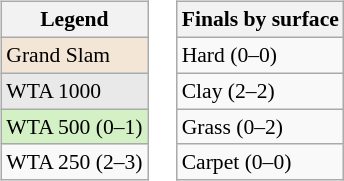<table>
<tr valign=top>
<td><br><table class=wikitable style="font-size:90%;">
<tr>
<th>Legend</th>
</tr>
<tr style="background:#f3e6d7;">
<td>Grand Slam</td>
</tr>
<tr style="background:#e9e9e9;">
<td>WTA 1000</td>
</tr>
<tr style="background:#d4f1c5;">
<td>WTA 500 (0–1)</td>
</tr>
<tr>
<td>WTA 250 (2–3)</td>
</tr>
</table>
</td>
<td><br><table class=wikitable style="font-size:90%;">
<tr>
<th>Finals by surface</th>
</tr>
<tr>
<td>Hard (0–0)</td>
</tr>
<tr>
<td>Clay (2–2)</td>
</tr>
<tr>
<td>Grass (0–2)</td>
</tr>
<tr>
<td>Carpet (0–0)</td>
</tr>
</table>
</td>
</tr>
</table>
